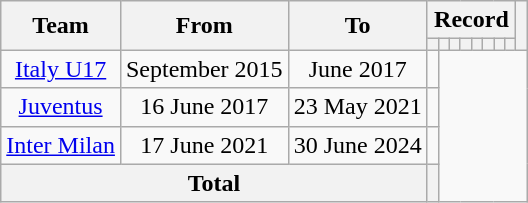<table class="wikitable" style="text-align: center">
<tr>
<th rowspan="2">Team</th>
<th rowspan="2">From</th>
<th rowspan="2">To</th>
<th colspan="8">Record</th>
<th rowspan="2"></th>
</tr>
<tr>
<th></th>
<th></th>
<th></th>
<th></th>
<th></th>
<th></th>
<th></th>
<th></th>
</tr>
<tr>
<td><a href='#'>Italy U17</a></td>
<td>September 2015</td>
<td>June 2017<br></td>
<td></td>
</tr>
<tr>
<td><a href='#'>Juventus</a></td>
<td>16 June 2017</td>
<td>23 May 2021<br></td>
<td></td>
</tr>
<tr>
<td><a href='#'>Inter Milan</a></td>
<td>17 June 2021</td>
<td>30 June 2024<br></td>
<td></td>
</tr>
<tr>
<th colspan="3">Total<br></th>
<th></th>
</tr>
</table>
